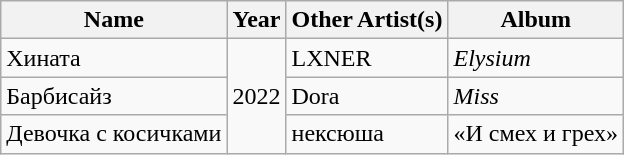<table class="wikitable">
<tr>
<th>Name</th>
<th>Year</th>
<th>Other Artist(s)</th>
<th>Album</th>
</tr>
<tr>
<td>Хината</td>
<td rowspan="3">2022</td>
<td>LXNER</td>
<td><em>Elysium</em></td>
</tr>
<tr>
<td>Барбисайз</td>
<td>Dora</td>
<td><em>Miss</em></td>
</tr>
<tr>
<td>Девочка с косичками</td>
<td>нексюша</td>
<td>«И смех и грех»</td>
</tr>
</table>
